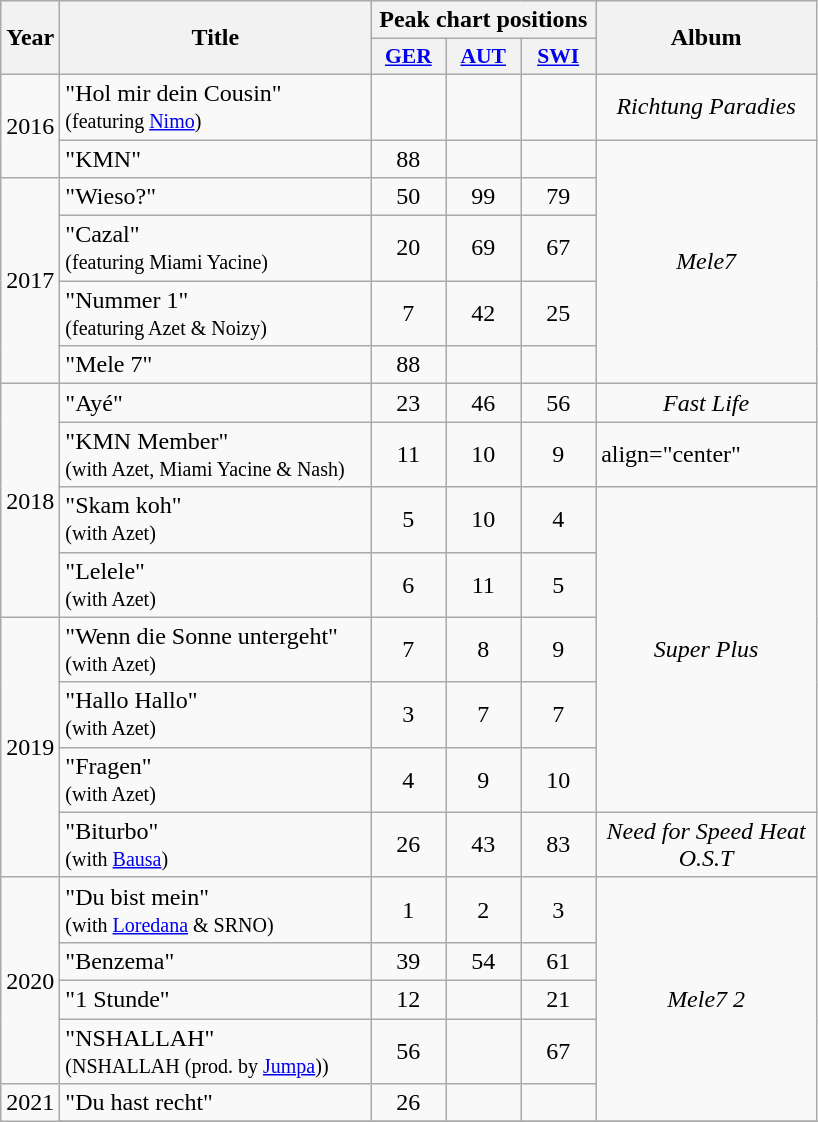<table class="wikitable">
<tr style="background: #eeeeee;">
<th style="width: 20px;" rowspan="2">Year</th>
<th style="width: 200px;" rowspan="2">Title</th>
<th colspan="3">Peak chart positions</th>
<th style="width: 140px;" rowspan="2">Album</th>
</tr>
<tr style="background: #eeeeee;">
<th scope="col" style="width:3em;font-size:90%;"><a href='#'>GER</a><br></th>
<th scope="col" style="width:3em;font-size:90%;"><a href='#'>AUT</a><br></th>
<th scope="col" style="width:3em;font-size:90%;"><a href='#'>SWI</a><br></th>
</tr>
<tr>
<td rowspan=2>2016</td>
<td>"Hol mir dein Cousin" <br><small>(featuring <a href='#'>Nimo</a>)</small></td>
<td align="center"></td>
<td align="center"></td>
<td align="center"></td>
<td align="center"><em>Richtung Paradies</em></td>
</tr>
<tr>
<td>"KMN"</td>
<td align="center">88</td>
<td align="center"></td>
<td align="center"></td>
<td align="center" rowspan=5><em>Mele7</em></td>
</tr>
<tr>
<td rowspan=4>2017</td>
<td>"Wieso?"</td>
<td align="center">50</td>
<td align="center">99</td>
<td align="center">79</td>
</tr>
<tr>
<td>"Cazal" <br><small>(featuring Miami Yacine)</small></td>
<td align="center">20</td>
<td align="center">69</td>
<td align="center">67</td>
</tr>
<tr>
<td>"Nummer 1" <br><small>(featuring Azet & Noizy)</small></td>
<td align="center">7</td>
<td align="center">42</td>
<td align="center">25</td>
</tr>
<tr>
<td>"Mele 7"</td>
<td align="center">88</td>
<td align="center"></td>
<td align="center"></td>
</tr>
<tr>
<td rowspan=4>2018</td>
<td>"Ayé"</td>
<td align="center">23</td>
<td align="center">46</td>
<td align="center">56</td>
<td align="center"><em>Fast Life</em></td>
</tr>
<tr>
<td>"KMN Member" <br><small>(with Azet, Miami Yacine & Nash)</small></td>
<td align="center">11</td>
<td align="center">10</td>
<td align="center">9</td>
<td>align="center" </td>
</tr>
<tr>
<td>"Skam koh" <br><small>(with Azet)</small></td>
<td align="center">5</td>
<td align="center">10</td>
<td align="center">4</td>
<td align="center" rowspan=5><em>Super Plus</em></td>
</tr>
<tr>
<td>"Lelele" <br><small>(with Azet)</small></td>
<td align="center">6</td>
<td align="center">11</td>
<td align="center">5</td>
</tr>
<tr>
<td rowspan=4>2019</td>
<td>"Wenn die Sonne untergeht" <br><small>(with Azet)</small></td>
<td align="center">7</td>
<td align="center">8</td>
<td align="center">9</td>
</tr>
<tr>
<td>"Hallo Hallo" <br><small>(with Azet)</small></td>
<td align="center">3</td>
<td align="center">7</td>
<td align="center">7</td>
</tr>
<tr>
<td>"Fragen" <br><small>(with Azet)</small></td>
<td align="center">4</td>
<td align="center">9</td>
<td align="center">10</td>
</tr>
<tr>
<td>"Biturbo" <br><small>(with <a href='#'>Bausa</a>)</small></td>
<td align="center">26</td>
<td align="center">43</td>
<td align="center">83</td>
<td align="center"><em>Need for Speed Heat O.S.T</em></td>
</tr>
<tr>
<td rowspan=4>2020</td>
<td>"Du bist mein" <br><small>(with <a href='#'>Loredana</a> & SRNO)</small></td>
<td align="center">1</td>
<td align="center">2</td>
<td align="center">3</td>
<td align="center" rowspan=5><em>Mele7 2</em></td>
</tr>
<tr>
<td>"Benzema"</td>
<td align="center">39</td>
<td align="center">54</td>
<td align="center">61</td>
</tr>
<tr>
<td>"1 Stunde"</td>
<td align="center">12</td>
<td align="center"></td>
<td align="center">21</td>
</tr>
<tr>
<td>"NSHALLAH" <br><small>(NSHALLAH (prod. by <a href='#'>Jumpa</a>))</small></td>
<td align="center">56</td>
<td align="center"></td>
<td align="center">67</td>
</tr>
<tr>
<td rowspan=4>2021</td>
<td>"Du hast recht"</td>
<td align="center">26</td>
<td align="center"></td>
<td align="center"></td>
</tr>
<tr>
</tr>
</table>
